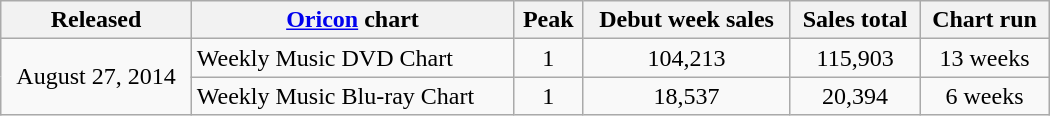<table class="wikitable" style="width:700px;">
<tr>
<th style="text-align:center;">Released</th>
<th style="text-align:center;"><a href='#'>Oricon</a> chart</th>
<th style="text-align:center;">Peak</th>
<th style="text-align:center;">Debut week sales</th>
<th style="text-align:center;">Sales total</th>
<th style="text-align:center;">Chart run</th>
</tr>
<tr>
<td style="text-align:center;" rowspan="2">August 27, 2014</td>
<td align="left">Weekly Music DVD Chart</td>
<td style="text-align:center;">1</td>
<td style="text-align:center;">104,213</td>
<td style="text-align:center;">115,903</td>
<td style="text-align:center;">13 weeks</td>
</tr>
<tr>
<td align="left">Weekly Music Blu-ray Chart</td>
<td style="text-align:center;">1</td>
<td style="text-align:center;">18,537</td>
<td style="text-align:center;">20,394</td>
<td style="text-align:center;">6 weeks</td>
</tr>
</table>
